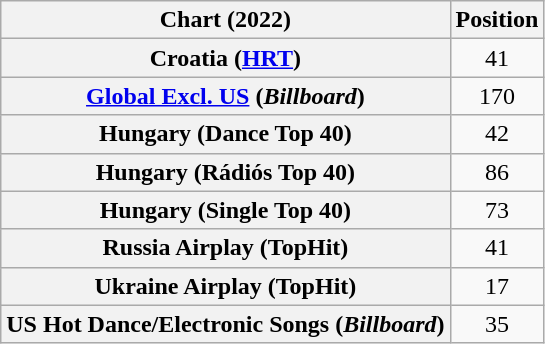<table class="wikitable sortable plainrowheaders" style="text-align:center">
<tr>
<th scope="col">Chart (2022)</th>
<th scope="col">Position</th>
</tr>
<tr>
<th scope="row">Croatia (<a href='#'>HRT</a>)</th>
<td>41</td>
</tr>
<tr>
<th scope="row"><a href='#'>Global Excl. US</a> (<em>Billboard</em>)</th>
<td>170</td>
</tr>
<tr>
<th scope="row">Hungary (Dance Top 40)</th>
<td>42</td>
</tr>
<tr>
<th scope="row">Hungary (Rádiós Top 40)</th>
<td>86</td>
</tr>
<tr>
<th scope="row">Hungary (Single Top 40)</th>
<td>73</td>
</tr>
<tr>
<th scope="row">Russia Airplay (TopHit)</th>
<td>41</td>
</tr>
<tr>
<th scope="row">Ukraine Airplay (TopHit)</th>
<td>17</td>
</tr>
<tr>
<th scope="row">US Hot Dance/Electronic Songs (<em>Billboard</em>)</th>
<td>35</td>
</tr>
</table>
